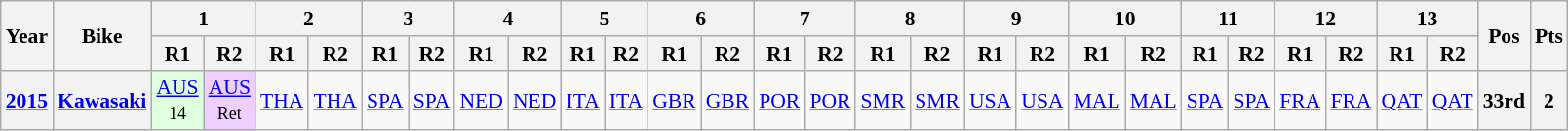<table class="wikitable" style="text-align:center; font-size:90%">
<tr>
<th valign="middle" rowspan=2>Year</th>
<th valign="middle" rowspan=2>Bike</th>
<th colspan=2>1</th>
<th colspan=2>2</th>
<th colspan=2>3</th>
<th colspan=2>4</th>
<th colspan=2>5</th>
<th colspan=2>6</th>
<th colspan=2>7</th>
<th colspan=2>8</th>
<th colspan=2>9</th>
<th colspan=2>10</th>
<th colspan=2>11</th>
<th colspan=2>12</th>
<th colspan=2>13</th>
<th rowspan=2>Pos</th>
<th rowspan=2>Pts</th>
</tr>
<tr>
<th>R1</th>
<th>R2</th>
<th>R1</th>
<th>R2</th>
<th>R1</th>
<th>R2</th>
<th>R1</th>
<th>R2</th>
<th>R1</th>
<th>R2</th>
<th>R1</th>
<th>R2</th>
<th>R1</th>
<th>R2</th>
<th>R1</th>
<th>R2</th>
<th>R1</th>
<th>R2</th>
<th>R1</th>
<th>R2</th>
<th>R1</th>
<th>R2</th>
<th>R1</th>
<th>R2</th>
<th>R1</th>
<th>R2</th>
</tr>
<tr>
<th><a href='#'>2015</a></th>
<th><a href='#'>Kawasaki</a></th>
<td style="background:#dfffdf;"><a href='#'>AUS</a><br><small>14</small></td>
<td style="background:#EFCFFF;"><a href='#'>AUS</a><br><small>Ret</small></td>
<td><a href='#'>THA</a></td>
<td><a href='#'>THA</a></td>
<td><a href='#'>SPA</a></td>
<td><a href='#'>SPA</a></td>
<td><a href='#'>NED</a></td>
<td><a href='#'>NED</a></td>
<td><a href='#'>ITA</a></td>
<td><a href='#'>ITA</a></td>
<td><a href='#'>GBR</a></td>
<td><a href='#'>GBR</a></td>
<td><a href='#'>POR</a></td>
<td><a href='#'>POR</a></td>
<td><a href='#'>SMR</a></td>
<td><a href='#'>SMR</a></td>
<td><a href='#'>USA</a></td>
<td><a href='#'>USA</a></td>
<td><a href='#'>MAL</a></td>
<td><a href='#'>MAL</a></td>
<td><a href='#'>SPA</a></td>
<td><a href='#'>SPA</a></td>
<td><a href='#'>FRA</a></td>
<td><a href='#'>FRA</a></td>
<td><a href='#'>QAT</a></td>
<td><a href='#'>QAT</a></td>
<th>33rd</th>
<th>2</th>
</tr>
</table>
